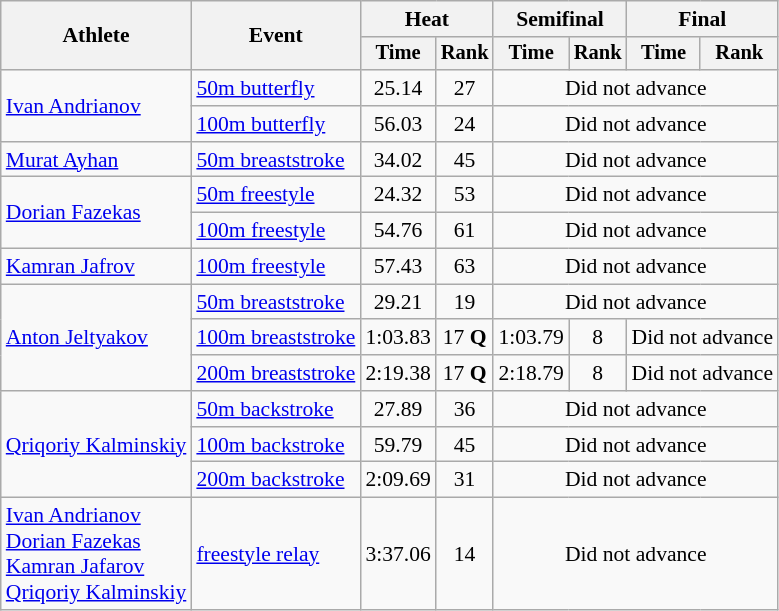<table class=wikitable style="font-size:90%">
<tr>
<th rowspan="2">Athlete</th>
<th rowspan="2">Event</th>
<th colspan="2">Heat</th>
<th colspan="2">Semifinal</th>
<th colspan="2">Final</th>
</tr>
<tr style="font-size:95%">
<th>Time</th>
<th>Rank</th>
<th>Time</th>
<th>Rank</th>
<th>Time</th>
<th>Rank</th>
</tr>
<tr align=center>
<td align=left rowspan=2><a href='#'>Ivan Andrianov</a></td>
<td align=left><a href='#'>50m butterfly</a></td>
<td>25.14</td>
<td>27</td>
<td colspan=4>Did not advance</td>
</tr>
<tr align=center>
<td align=left><a href='#'>100m butterfly</a></td>
<td>56.03</td>
<td>24</td>
<td colspan=4>Did not advance</td>
</tr>
<tr align=center>
<td align=left><a href='#'>Murat Ayhan</a></td>
<td align=left><a href='#'>50m breaststroke</a></td>
<td>34.02</td>
<td>45</td>
<td colspan=4>Did not advance</td>
</tr>
<tr align=center>
<td align=left rowspan=2><a href='#'>Dorian Fazekas</a></td>
<td align=left><a href='#'>50m freestyle</a></td>
<td>24.32</td>
<td>53</td>
<td colspan=4>Did not advance</td>
</tr>
<tr align=center>
<td align=left><a href='#'>100m freestyle</a></td>
<td>54.76</td>
<td>61</td>
<td colspan=4>Did not advance</td>
</tr>
<tr align=center>
<td align=left><a href='#'>Kamran Jafrov</a></td>
<td align=left><a href='#'>100m freestyle</a></td>
<td>57.43</td>
<td>63</td>
<td colspan=4>Did not advance</td>
</tr>
<tr align=center>
<td align=left rowspan=3><a href='#'>Anton Jeltyakov</a></td>
<td align=left><a href='#'>50m breaststroke</a></td>
<td>29.21</td>
<td>19</td>
<td colspan=4>Did not advance</td>
</tr>
<tr align=center>
<td align=left><a href='#'>100m breaststroke</a></td>
<td>1:03.83</td>
<td>17 <strong>Q</strong></td>
<td>1:03.79</td>
<td>8</td>
<td colspan=2>Did not advance</td>
</tr>
<tr align=center>
<td align=left><a href='#'>200m breaststroke</a></td>
<td>2:19.38</td>
<td>17 <strong>Q</strong></td>
<td>2:18.79</td>
<td>8</td>
<td colspan=2>Did not advance</td>
</tr>
<tr align=center>
<td align=left rowspan=3><a href='#'>Qriqoriy Kalminskiy</a></td>
<td align=left><a href='#'>50m backstroke</a></td>
<td>27.89</td>
<td>36</td>
<td colspan=4>Did not advance</td>
</tr>
<tr align=center>
<td align=left><a href='#'>100m backstroke</a></td>
<td>59.79</td>
<td>45</td>
<td colspan=4>Did not advance</td>
</tr>
<tr align=center>
<td align=left><a href='#'>200m backstroke</a></td>
<td>2:09.69</td>
<td>31</td>
<td colspan=4>Did not advance</td>
</tr>
<tr align=center>
<td align=left><a href='#'>Ivan Andrianov</a><br><a href='#'>Dorian Fazekas</a><br><a href='#'>Kamran Jafarov</a><br><a href='#'>Qriqoriy Kalminskiy</a></td>
<td align=left><a href='#'> freestyle relay</a></td>
<td>3:37.06</td>
<td>14</td>
<td colspan=4>Did not advance</td>
</tr>
</table>
